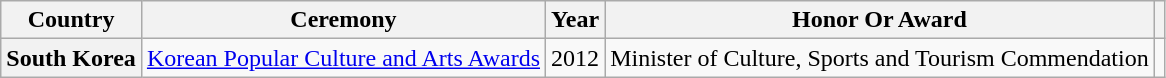<table class="wikitable plainrowheaders">
<tr>
<th scope="col">Country</th>
<th scope="col">Ceremony</th>
<th scope="col">Year</th>
<th scope="col">Honor Or Award</th>
<th scope="col" class="unsortable"></th>
</tr>
<tr>
<th scope="row">South Korea</th>
<td><a href='#'>Korean Popular Culture and Arts Awards</a></td>
<td style="text-align:center">2012</td>
<td>Minister of Culture, Sports and Tourism Commendation</td>
<td style="text-align:center"></td>
</tr>
</table>
